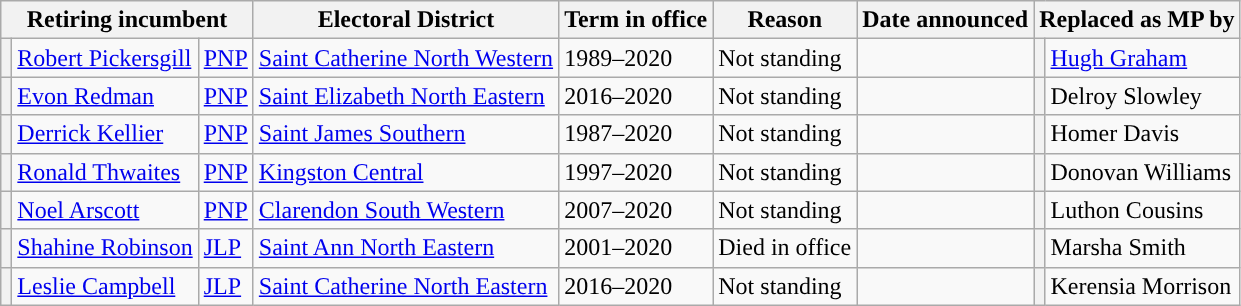<table class="wikitable sortable">
<tr>
<th colspan="3">Retiring incumbent</th>
<th scope="col">Electoral District</th>
<th>Term in office</th>
<th>Reason</th>
<th>Date announced</th>
<th colspan="2">Replaced as MP by</th>
</tr>
<tr>
<th style="background:"></th>
<td><a href='#'>Robert Pickersgill</a></td>
<td><a href='#'>PNP</a></td>
<td><a href='#'>Saint Catherine North Western</a></td>
<td>1989–2020</td>
<td>Not standing</td>
<td></td>
<th style="background:"></th>
<td><a href='#'>Hugh Graham</a></td>
</tr>
<tr>
<th style="background:"></th>
<td><a href='#'>Evon Redman</a></td>
<td scope="row" style="text-align:left;"><a href='#'>PNP</a></td>
<td><a href='#'>Saint Elizabeth North Eastern</a></td>
<td>2016–2020</td>
<td>Not standing</td>
<td></td>
<th style="background:"></th>
<td>Delroy Slowley</td>
</tr>
<tr>
<th style="background:"></th>
<td><a href='#'>Derrick Kellier</a></td>
<td scope="row" style="text-align:left;"><a href='#'>PNP</a></td>
<td><a href='#'>Saint James Southern</a></td>
<td>1987–2020</td>
<td>Not standing</td>
<td></td>
<th style="background:"></th>
<td>Homer Davis</td>
</tr>
<tr>
<th style="background:"></th>
<td><a href='#'>Ronald Thwaites</a></td>
<td scope="row" style="text-align:left;"><a href='#'>PNP</a></td>
<td><a href='#'>Kingston Central</a></td>
<td>1997–2020</td>
<td>Not standing</td>
<td></td>
<th style="background:"></th>
<td>Donovan Williams</td>
</tr>
<tr>
<th style="background:"></th>
<td><a href='#'>Noel Arscott</a></td>
<td scope="row" style="text-align:left;"><a href='#'>PNP</a></td>
<td><a href='#'>Clarendon South Western</a></td>
<td>2007–2020</td>
<td>Not standing</td>
<td></td>
<th style="background:"></th>
<td>Luthon Cousins</td>
</tr>
<tr>
<th style="background:"></th>
<td><a href='#'>Shahine Robinson</a></td>
<td scope="row" style="text-align:left;"><a href='#'>JLP</a></td>
<td><a href='#'>Saint Ann North Eastern</a></td>
<td>2001–2020</td>
<td>Died in office</td>
<td></td>
<th style="background:"></th>
<td>Marsha Smith</td>
</tr>
<tr>
<th style="background:"></th>
<td><a href='#'>Leslie Campbell</a></td>
<td scope="row" style="text-align:left;"><a href='#'>JLP</a></td>
<td><a href='#'>Saint Catherine North Eastern</a></td>
<td>2016–2020</td>
<td>Not standing</td>
<td></td>
<th style="background:"></th>
<td>Kerensia Morrison</td>
</tr>
</table>
